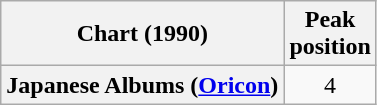<table class="wikitable plainrowheaders" style="text-align:center">
<tr>
<th scope="col">Chart (1990)</th>
<th scope="col">Peak<br> position</th>
</tr>
<tr>
<th scope="row">Japanese Albums (<a href='#'>Oricon</a>)</th>
<td>4</td>
</tr>
</table>
